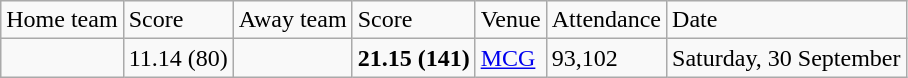<table class="wikitable" style="text-align:left">
<tr>
<td>Home team</td>
<td>Score</td>
<td>Away team</td>
<td>Score</td>
<td>Venue</td>
<td>Attendance</td>
<td>Date</td>
</tr>
<tr>
<td></td>
<td>11.14 (80)</td>
<td><strong></strong></td>
<td><strong>21.15 (141)</strong></td>
<td><a href='#'>MCG</a></td>
<td>93,102</td>
<td>Saturday, 30 September</td>
</tr>
</table>
